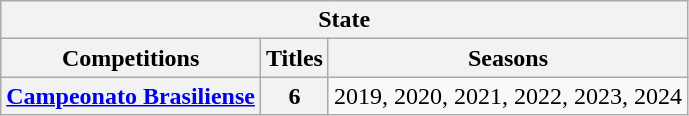<table class="wikitable">
<tr>
<th colspan="3">State</th>
</tr>
<tr>
<th>Competitions</th>
<th>Titles</th>
<th>Seasons</th>
</tr>
<tr>
<th style="text-align:center"><a href='#'>Campeonato Brasiliense</a></th>
<th style="text-align:center"><strong>6</strong></th>
<td align="left">2019, 2020, 2021, 2022, 2023, 2024</td>
</tr>
</table>
